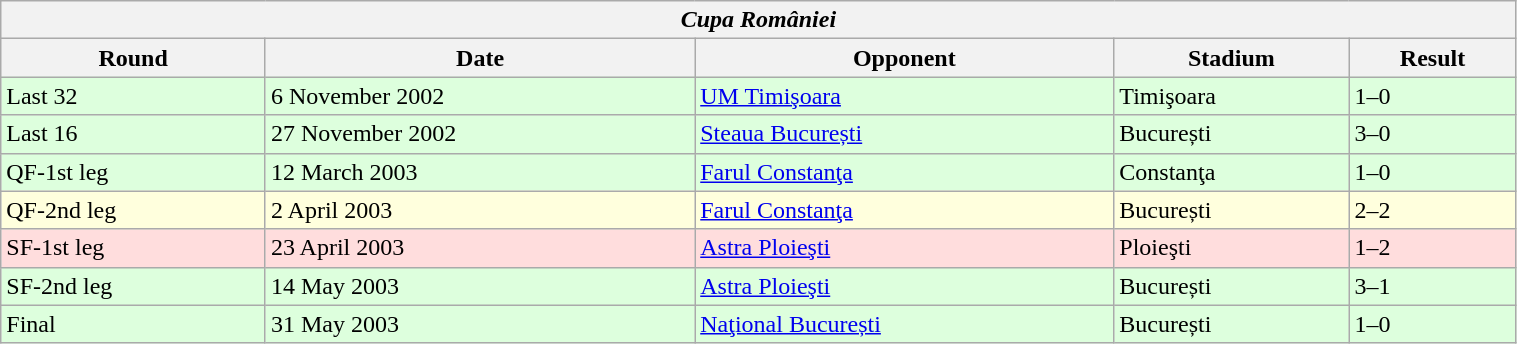<table class="wikitable" style="width:80%;">
<tr>
<th colspan="5" style="text-align:center;"><em>Cupa României</em></th>
</tr>
<tr>
<th>Round</th>
<th>Date</th>
<th>Opponent</th>
<th>Stadium</th>
<th>Result</th>
</tr>
<tr style="background:#dfd;">
<td>Last 32</td>
<td>6 November 2002</td>
<td><a href='#'>UM Timişoara</a></td>
<td>Timişoara</td>
<td>1–0</td>
</tr>
<tr style="background:#dfd;">
<td>Last 16</td>
<td>27 November 2002</td>
<td><a href='#'>Steaua București</a></td>
<td>București</td>
<td>3–0</td>
</tr>
<tr style="background:#dfd;">
<td>QF-1st leg</td>
<td>12 March 2003</td>
<td><a href='#'>Farul Constanţa</a></td>
<td>Constanţa</td>
<td>1–0</td>
</tr>
<tr style="background:#ffd;">
<td>QF-2nd leg</td>
<td>2 April 2003</td>
<td><a href='#'>Farul Constanţa</a></td>
<td>București</td>
<td>2–2</td>
</tr>
<tr style="background:#fdd;">
<td>SF-1st leg</td>
<td>23 April 2003</td>
<td><a href='#'>Astra Ploieşti</a></td>
<td>Ploieşti</td>
<td>1–2</td>
</tr>
<tr style="background:#dfd;">
<td>SF-2nd leg</td>
<td>14 May 2003</td>
<td><a href='#'>Astra Ploieşti</a></td>
<td>București</td>
<td>3–1</td>
</tr>
<tr style="background:#dfd;">
<td>Final</td>
<td>31 May 2003</td>
<td><a href='#'>Naţional București</a></td>
<td>București</td>
<td>1–0</td>
</tr>
</table>
